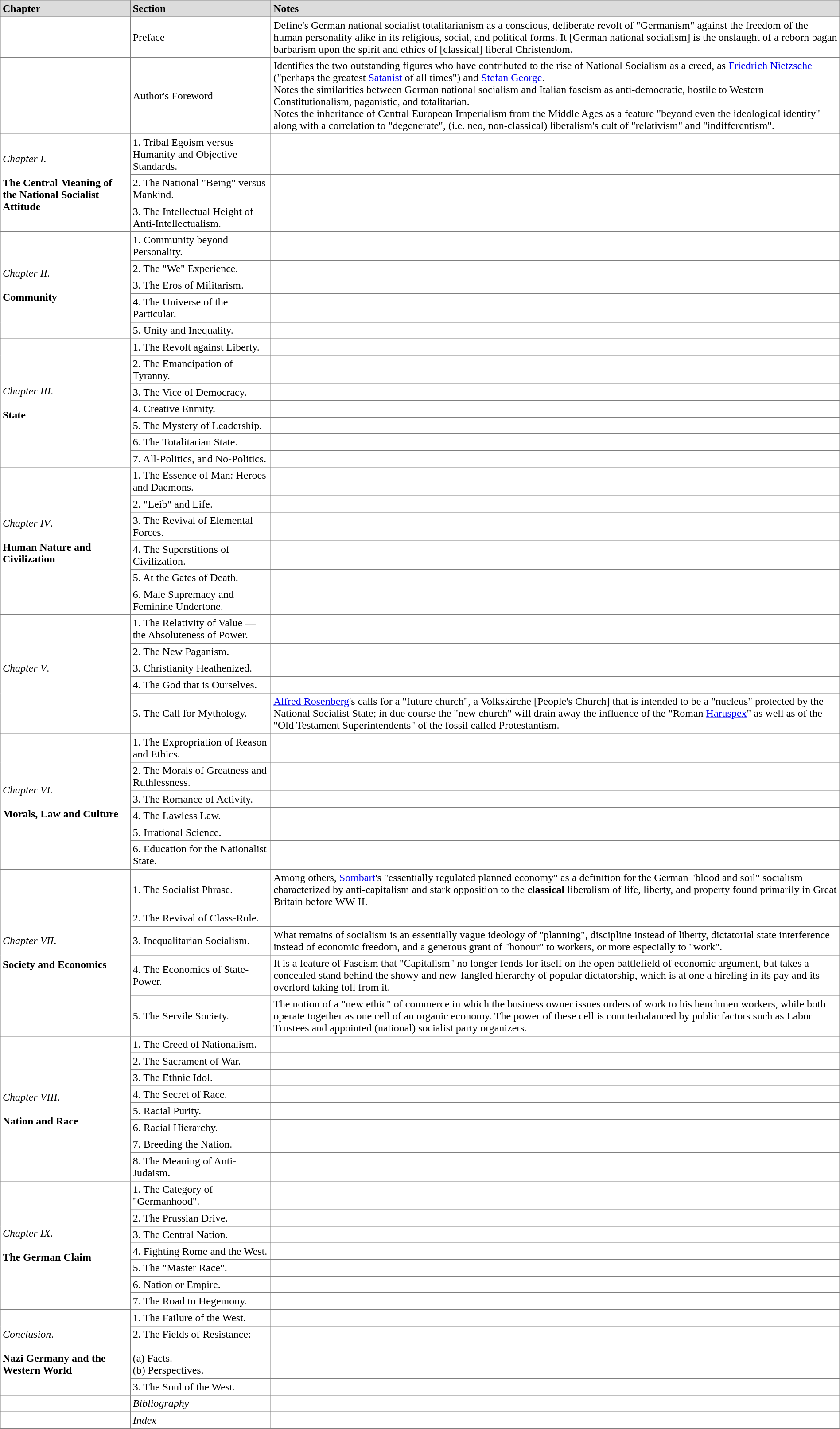<table border="1" cellpadding="3" style="border-collapse: collapse;">
<tr style="background: #dcdcdc;" align="left">
<th>Chapter</th>
<th>Section</th>
<th>Notes</th>
</tr>
<tr>
<td></td>
<td>Preface</td>
<td>Define's German national socialist totalitarianism as a conscious, deliberate revolt of "Germanism" against the freedom of the human personality alike in its religious, social, and political forms. It [German national socialism] is the onslaught of a reborn pagan barbarism upon the spirit and ethics of [classical] liberal Christendom.</td>
</tr>
<tr>
<td></td>
<td>Author's Foreword</td>
<td>Identifies the two outstanding figures who have contributed to the rise of National Socialism as a creed, as <a href='#'>Friedrich Nietzsche</a> ("perhaps the greatest <a href='#'>Satanist</a> of all times") and <a href='#'>Stefan George</a>.<br>Notes the similarities between German national socialism and Italian fascism as anti-democratic, hostile to Western Constitutionalism, paganistic, and totalitarian.<br>Notes the inheritance of Central European Imperialism from the Middle Ages as a feature "beyond even the ideological identity" along with a correlation to "degenerate", (i.e. neo, non-classical) liberalism's cult of "relativism" and "indifferentism".</td>
</tr>
<tr>
<td rowspan=3><em>Chapter I.</em>  <br><br><strong>The Central Meaning of the National Socialist Attitude</strong></td>
<td>1. Tribal Egoism versus Humanity and Objective Standards.</td>
<td></td>
</tr>
<tr>
<td>2. The National "Being" versus Mankind.</td>
<td></td>
</tr>
<tr>
<td>3. The Intellectual Height of Anti-Intellectualism.</td>
<td></td>
</tr>
<tr>
<td rowspan=5><em>Chapter II.</em>  <br><br><strong>Community</strong></td>
<td>1. Community beyond Personality.</td>
<td></td>
</tr>
<tr>
<td>2. The "We" Experience.</td>
<td></td>
</tr>
<tr>
<td>3. The Eros of Militarism.</td>
<td></td>
</tr>
<tr>
<td>4. The Universe of the Particular.</td>
<td></td>
</tr>
<tr>
<td>5. Unity and Inequality.</td>
<td></td>
</tr>
<tr>
<td rowspan=7><em>Chapter III.</em>  <br><br><strong>State</strong></td>
<td>1. The Revolt against Liberty.</td>
<td></td>
</tr>
<tr>
<td>2. The Emancipation of Tyranny.</td>
<td></td>
</tr>
<tr>
<td>3. The Vice of Democracy.</td>
<td></td>
</tr>
<tr>
<td>4. Creative Enmity.</td>
<td></td>
</tr>
<tr>
<td>5. The Mystery of Leadership.</td>
<td></td>
</tr>
<tr>
<td>6. The Totalitarian State.</td>
<td></td>
</tr>
<tr>
<td>7. All-Politics, and No-Politics.</td>
<td></td>
</tr>
<tr>
<td rowspan=6><em>Chapter IV</em>.  <br><br><strong>Human Nature and Civilization</strong></td>
<td>1. The Essence of Man: Heroes and Daemons.</td>
<td></td>
</tr>
<tr>
<td>2. "Leib" and Life.</td>
<td></td>
</tr>
<tr>
<td>3. The Revival of Elemental Forces.</td>
<td></td>
</tr>
<tr>
<td>4. The Superstitions of Civilization.</td>
<td></td>
</tr>
<tr>
<td>5. At the Gates of Death.</td>
<td></td>
</tr>
<tr>
<td>6. Male Supremacy and Feminine Undertone.</td>
<td></td>
</tr>
<tr>
<td rowspan=5><em>Chapter V</em>. <br><br><strong></strong></td>
<td>1. The Relativity of Value — the Absoluteness of Power.</td>
<td></td>
</tr>
<tr>
<td>2. The New Paganism.</td>
<td></td>
</tr>
<tr>
<td>3. Christianity Heathenized.</td>
<td></td>
</tr>
<tr>
<td>4. The God that is Ourselves.</td>
<td></td>
</tr>
<tr>
<td>5. The Call for Mythology.</td>
<td><a href='#'>Alfred Rosenberg</a>'s calls for a "future church", a Volkskirche [People's Church] that is intended to be a "nucleus" protected by the National Socialist State; in due course the "new church" will drain away the influence of the "Roman <a href='#'>Haruspex</a>" as well as of the "Old Testament Superintendents" of the fossil called Protestantism.</td>
</tr>
<tr>
<td rowspan=6><em>Chapter VI</em>. <br><br><strong>Morals, Law and Culture</strong></td>
<td>1. The Expropriation of Reason and Ethics.</td>
<td></td>
</tr>
<tr>
<td>2. The Morals of Greatness and Ruthlessness.</td>
<td></td>
</tr>
<tr>
<td>3. The Romance of Activity.</td>
<td></td>
</tr>
<tr>
<td>4. The Lawless Law.</td>
<td></td>
</tr>
<tr>
<td>5. Irrational Science.</td>
<td></td>
</tr>
<tr>
<td>6. Education for the Nationalist State.</td>
<td></td>
</tr>
<tr>
<td rowspan=5><em>Chapter VII</em>. <br><br><strong>Society and Economics</strong></td>
<td>1. The Socialist Phrase.</td>
<td>Among others, <a href='#'>Sombart</a>'s "essentially regulated planned economy" as a definition for the German "blood and soil" socialism characterized by anti-capitalism and stark opposition to the <strong>classical</strong> liberalism of life, liberty, and property found primarily in Great Britain before WW II.</td>
</tr>
<tr>
<td>2. The Revival of Class-Rule.</td>
<td></td>
</tr>
<tr>
<td>3. Inequalitarian Socialism.</td>
<td>What remains of socialism is an essentially vague ideology of "planning", discipline instead of liberty, dictatorial state interference instead of economic freedom, and a generous grant of "honour" to workers, or more especially to "work".</td>
</tr>
<tr>
<td>4. The Economics of State-Power.</td>
<td>It is a feature of Fascism that "Capitalism" no longer fends for itself on the open battlefield of economic argument, but takes a concealed stand behind the showy and new-fangled hierarchy of popular dictatorship, which is at one a hireling in its pay and its overlord taking toll from it.</td>
</tr>
<tr>
<td>5. The Servile Society.</td>
<td>The notion of a "new ethic" of commerce in which the business owner issues orders of work to his henchmen workers, while both operate together as one cell of an organic economy. The power of these cell is counterbalanced by public factors such as Labor Trustees and appointed (national) socialist party organizers.</td>
</tr>
<tr>
<td rowspan=8><em>Chapter VIII</em>. <br><br><strong>Nation and Race</strong></td>
<td>1. The Creed of Nationalism.</td>
<td></td>
</tr>
<tr>
<td>2. The Sacrament of War.</td>
<td></td>
</tr>
<tr>
<td>3. The Ethnic Idol.</td>
<td></td>
</tr>
<tr>
<td>4. The Secret of Race.</td>
<td></td>
</tr>
<tr>
<td>5. Racial Purity.</td>
<td></td>
</tr>
<tr>
<td>6. Racial Hierarchy.</td>
<td></td>
</tr>
<tr>
<td>7. Breeding the Nation.</td>
<td></td>
</tr>
<tr>
<td>8. The Meaning of Anti-Judaism.</td>
<td></td>
</tr>
<tr>
<td rowspan=7><em>Chapter IX</em>. <br><br><strong>The German Claim</strong></td>
<td>1. The Category of "Germanhood".</td>
<td></td>
</tr>
<tr>
<td>2. The Prussian Drive.</td>
<td></td>
</tr>
<tr>
<td>3. The Central Nation.</td>
<td></td>
</tr>
<tr>
<td>4. Fighting Rome and the West.</td>
<td></td>
</tr>
<tr>
<td>5. The "Master Race".</td>
<td></td>
</tr>
<tr>
<td>6. Nation or Empire.</td>
<td></td>
</tr>
<tr>
<td>7. The Road to Hegemony.</td>
<td></td>
</tr>
<tr>
<td rowspan=3><em>Conclusion</em>. <br><br><strong>Nazi Germany and the Western World</strong></td>
<td>1. The Failure of the West.</td>
<td></td>
</tr>
<tr>
<td>2. The Fields of Resistance: <br><br>	(a) Facts.<br>
	(b) Perspectives.</td>
<td></td>
</tr>
<tr>
<td>3. The Soul of the West.</td>
<td></td>
</tr>
<tr>
<td></td>
<td><em>Bibliography</em></td>
<td></td>
</tr>
<tr>
<td></td>
<td><em>Index</em></td>
<td></td>
</tr>
<tr>
</tr>
</table>
